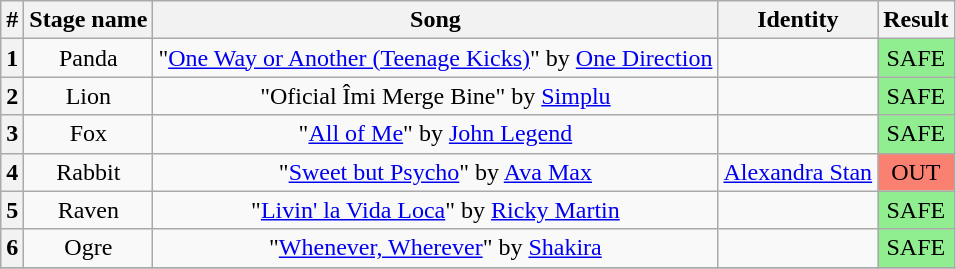<table class="wikitable plainrowheaders" style="text-align: center;">
<tr>
<th>#</th>
<th>Stage name</th>
<th>Song</th>
<th>Identity</th>
<th>Result</th>
</tr>
<tr>
<th>1</th>
<td>Panda</td>
<td>"<a href='#'>One Way or Another (Teenage Kicks)</a>" by <a href='#'>One Direction</a></td>
<td></td>
<td bgcolor=lightgreen>SAFE</td>
</tr>
<tr>
<th>2</th>
<td>Lion</td>
<td>"Oficial Îmi Merge Bine" by <a href='#'>Simplu</a></td>
<td></td>
<td bgcolor=lightgreen>SAFE</td>
</tr>
<tr>
<th>3</th>
<td>Fox</td>
<td>"<a href='#'>All of Me</a>" by <a href='#'>John Legend</a></td>
<td></td>
<td bgcolor=lightgreen>SAFE</td>
</tr>
<tr>
<th>4</th>
<td>Rabbit</td>
<td>"<a href='#'>Sweet but Psycho</a>" by <a href='#'>Ava Max</a></td>
<td><a href='#'>Alexandra Stan</a></td>
<td bgcolor=salmon>OUT</td>
</tr>
<tr>
<th>5</th>
<td>Raven</td>
<td>"<a href='#'>Livin' la Vida Loca</a>" by <a href='#'>Ricky Martin</a></td>
<td></td>
<td bgcolor=lightgreen>SAFE</td>
</tr>
<tr>
<th>6</th>
<td>Ogre</td>
<td>"<a href='#'>Whenever, Wherever</a>" by <a href='#'>Shakira</a></td>
<td></td>
<td bgcolor=lightgreen>SAFE</td>
</tr>
<tr>
</tr>
</table>
